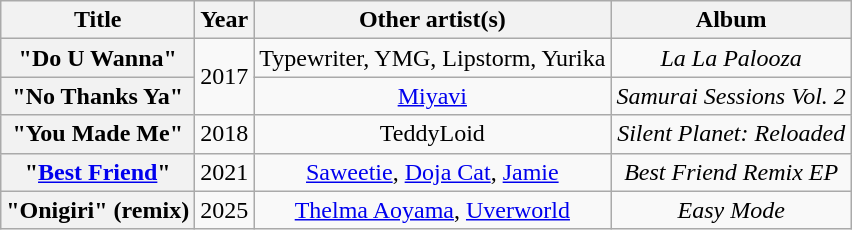<table class="wikitable plainrowheaders" style="text-align:center;">
<tr>
<th scope="col">Title</th>
<th scope="col">Year</th>
<th scope="col">Other artist(s)</th>
<th scope="col">Album</th>
</tr>
<tr>
<th scope="row">"Do U Wanna"</th>
<td rowspan="2">2017</td>
<td>Typewriter, YMG, Lipstorm, Yurika</td>
<td><em>La La Palooza</em></td>
</tr>
<tr>
<th scope="row">"No Thanks Ya"</th>
<td><a href='#'>Miyavi</a></td>
<td><em>Samurai Sessions Vol. 2</em></td>
</tr>
<tr>
<th scope="row">"You Made Me"</th>
<td>2018</td>
<td>TeddyLoid</td>
<td><em>Silent Planet: Reloaded</em></td>
</tr>
<tr>
<th scope="row">"<a href='#'>Best Friend</a>"</th>
<td>2021</td>
<td><a href='#'>Saweetie</a>, <a href='#'>Doja Cat</a>, <a href='#'>Jamie</a></td>
<td><em>Best Friend Remix EP</em></td>
</tr>
<tr>
<th scope="row">"Onigiri" (remix)</th>
<td>2025</td>
<td><a href='#'>Thelma Aoyama</a>, <a href='#'>Uverworld</a></td>
<td><em>Easy Mode</em></td>
</tr>
</table>
